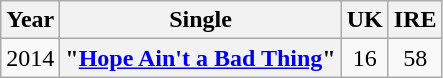<table class="wikitable plainrowheaders" style="text-align:center;">
<tr>
<th scope="col">Year</th>
<th scope="col">Single</th>
<th scope="col">UK</th>
<th scope="col">IRE</th>
</tr>
<tr>
<td>2014</td>
<th scope="row">"<a href='#'>Hope Ain't a Bad Thing</a>"</th>
<td>16</td>
<td>58</td>
</tr>
</table>
